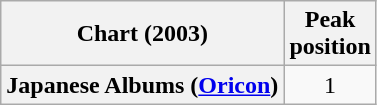<table class="wikitable plainrowheaders" style="text-align:center">
<tr>
<th scope="col">Chart (2003)</th>
<th scope="col">Peak<br>position</th>
</tr>
<tr>
<th scope="row">Japanese Albums (<a href='#'>Oricon</a>)</th>
<td>1</td>
</tr>
</table>
